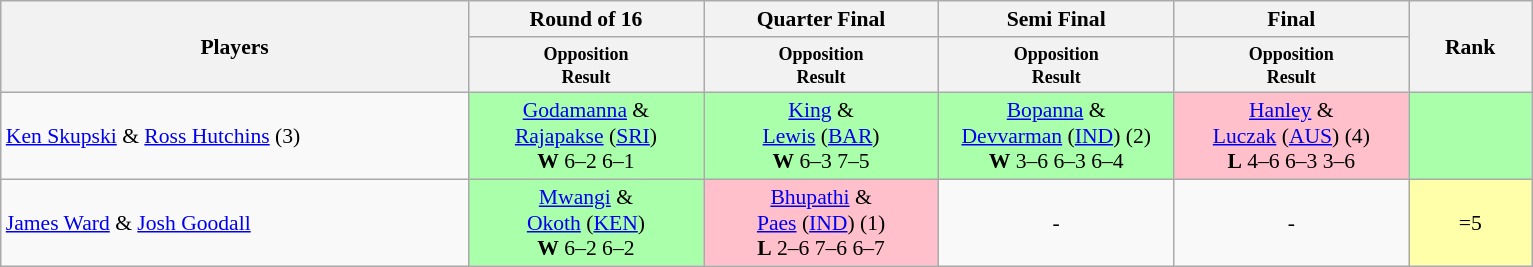<table class=wikitable style="font-size:90%">
<tr>
<th rowspan="2" style="width:305px;">Players</th>
<th width=150>Round of 16</th>
<th width=150>Quarter Final</th>
<th width=150>Semi Final</th>
<th width=150>Final</th>
<th rowspan="2" style="width:75px;">Rank</th>
</tr>
<tr>
<th style="line-height:1em"><small>Opposition<br>Result</small></th>
<th style="line-height:1em"><small>Opposition<br>Result</small></th>
<th style="line-height:1em"><small>Opposition<br>Result</small></th>
<th style="line-height:1em"><small>Opposition<br>Result</small></th>
</tr>
<tr>
<td><a href='#'>Ken Skupski</a> & <a href='#'>Ross Hutchins</a> (3)</td>
<td style="text-align:center; background:#afa;"> <a href='#'>Godamanna</a> &<br> <a href='#'>Rajapakse</a> (<a href='#'>SRI</a>)<br><strong>W</strong> 6–2 6–1</td>
<td style="text-align:center; background:#afa;"> <a href='#'>King</a> &<br> <a href='#'>Lewis</a> (<a href='#'>BAR</a>)<br><strong>W</strong> 6–3 7–5</td>
<td style="text-align:center; background:#afa;"> <a href='#'>Bopanna</a> &<br> <a href='#'>Devvarman</a> (<a href='#'>IND</a>) (2)<br><strong>W</strong> 3–6 6–3 6–4</td>
<td style="text-align:center; background:pink;"> <a href='#'>Hanley</a> &<br> <a href='#'>Luczak</a> (<a href='#'>AUS</a>) (4)<br><strong>L</strong> 4–6 6–3 3–6</td>
<td style="text-align:center; background:#afa;"></td>
</tr>
<tr>
<td><a href='#'>James Ward</a> & <a href='#'>Josh Goodall</a></td>
<td style="text-align:center; background:#afa;"> <a href='#'>Mwangi</a> &<br> <a href='#'>Okoth</a> (<a href='#'>KEN</a>)<br><strong>W</strong> 6–2 6–2</td>
<td style="text-align:center; background:pink;"> <a href='#'>Bhupathi</a> &<br> <a href='#'>Paes</a> (<a href='#'>IND</a>) (1)<br><strong>L</strong> 2–6 7–6 6–7</td>
<td style="text-align:center;">-</td>
<td style="text-align:center;">-</td>
<td style="text-align:center; background:#ffa;">=5</td>
</tr>
</table>
